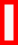<table class="wikitable" style="border: 3px solid red">
<tr>
<td><br></td>
</tr>
</table>
